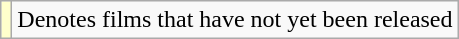<table class="wikitable">
<tr>
<td style="background:#ffc;"></td>
<td Denotes films that have not yet been released>Denotes films that have not yet been released</td>
</tr>
</table>
